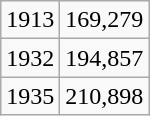<table class="wikitable">
<tr>
<td>1913</td>
<td>169,279</td>
</tr>
<tr>
<td>1932</td>
<td>194,857</td>
</tr>
<tr>
<td>1935</td>
<td>210,898</td>
</tr>
</table>
